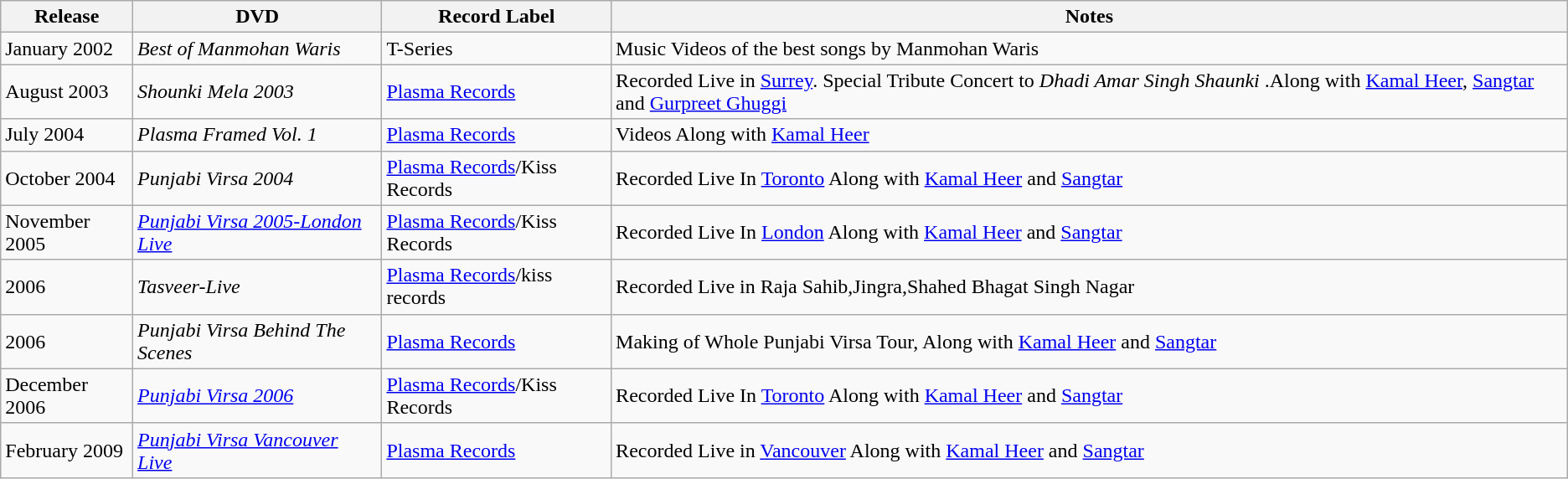<table class="wikitable">
<tr>
<th>Release</th>
<th>DVD</th>
<th>Record Label</th>
<th>Notes</th>
</tr>
<tr>
<td>January 2002</td>
<td><em>Best of Manmohan Waris</em></td>
<td>T-Series</td>
<td>Music Videos of the best songs by Manmohan Waris</td>
</tr>
<tr>
<td>August 2003</td>
<td><em>Shounki Mela 2003</em></td>
<td><a href='#'>Plasma Records</a></td>
<td>Recorded Live in <a href='#'>Surrey</a>. Special Tribute Concert to <em>Dhadi Amar Singh Shaunki</em> .Along with <a href='#'>Kamal Heer</a>, <a href='#'>Sangtar</a> and <a href='#'>Gurpreet Ghuggi</a></td>
</tr>
<tr>
<td>July 2004</td>
<td><em>Plasma Framed Vol. 1</em></td>
<td><a href='#'>Plasma Records</a></td>
<td>Videos Along with <a href='#'>Kamal Heer</a></td>
</tr>
<tr>
<td>October 2004</td>
<td><em>Punjabi Virsa 2004</em></td>
<td><a href='#'>Plasma Records</a>/Kiss Records</td>
<td>Recorded Live In <a href='#'>Toronto</a> Along with <a href='#'>Kamal Heer</a> and <a href='#'>Sangtar</a></td>
</tr>
<tr>
<td>November 2005</td>
<td><em><a href='#'>Punjabi Virsa 2005-London Live</a></em></td>
<td><a href='#'>Plasma Records</a>/Kiss Records</td>
<td>Recorded Live In <a href='#'>London</a> Along with <a href='#'>Kamal Heer</a> and <a href='#'>Sangtar</a></td>
</tr>
<tr>
<td>2006</td>
<td><em>Tasveer-Live</em></td>
<td><a href='#'>Plasma Records</a>/kiss records</td>
<td>Recorded Live in Raja Sahib,Jingra,Shahed Bhagat Singh Nagar</td>
</tr>
<tr>
<td>2006</td>
<td><em>Punjabi Virsa Behind The Scenes</em></td>
<td><a href='#'>Plasma Records</a></td>
<td>Making of Whole Punjabi Virsa Tour, Along with <a href='#'>Kamal Heer</a> and <a href='#'>Sangtar</a></td>
</tr>
<tr>
<td>December 2006</td>
<td><em><a href='#'>Punjabi Virsa 2006</a></em></td>
<td><a href='#'>Plasma Records</a>/Kiss Records</td>
<td>Recorded Live In <a href='#'>Toronto</a> Along with <a href='#'>Kamal Heer</a> and <a href='#'>Sangtar</a></td>
</tr>
<tr>
<td>February 2009</td>
<td><em><a href='#'>Punjabi Virsa Vancouver Live</a></em></td>
<td><a href='#'>Plasma Records</a></td>
<td>Recorded Live in <a href='#'>Vancouver</a> Along with <a href='#'>Kamal Heer</a> and <a href='#'>Sangtar</a></td>
</tr>
</table>
